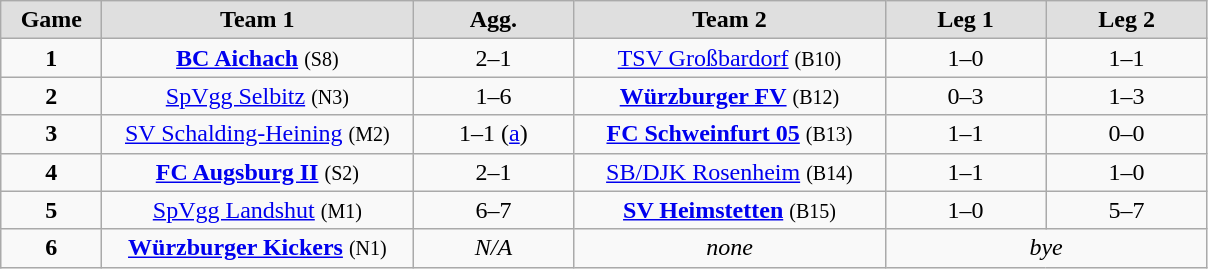<table class="wikitable">
<tr align="center" bgcolor="#dfdfdf">
<td width=60><strong>Game</strong></td>
<td width=200><strong>Team 1</strong></td>
<td width=100><strong>Agg.</strong></td>
<td width=200><strong>Team 2</strong></td>
<td width=100><strong>Leg 1</strong></td>
<td width=100><strong>Leg 2</strong></td>
</tr>
<tr align="center">
<td><strong>1</strong></td>
<td><strong><a href='#'>BC Aichach</a></strong> <small>(S8)</small></td>
<td>2–1</td>
<td><a href='#'>TSV Großbardorf</a> <small>(B10)</small></td>
<td>1–0</td>
<td>1–1</td>
</tr>
<tr align="center">
<td><strong>2</strong></td>
<td><a href='#'>SpVgg Selbitz</a> <small>(N3)</small></td>
<td>1–6</td>
<td><strong><a href='#'>Würzburger FV</a></strong> <small>(B12)</small></td>
<td>0–3</td>
<td>1–3</td>
</tr>
<tr align="center">
<td><strong>3</strong></td>
<td><a href='#'>SV Schalding-Heining</a> <small>(M2)</small></td>
<td>1–1 (<a href='#'>a</a>)</td>
<td><strong><a href='#'>FC Schweinfurt 05</a></strong> <small>(B13)</small></td>
<td>1–1</td>
<td>0–0</td>
</tr>
<tr align="center">
<td><strong>4</strong></td>
<td><strong><a href='#'>FC Augsburg II</a></strong> <small>(S2)</small></td>
<td>2–1</td>
<td><a href='#'>SB/DJK Rosenheim</a> <small>(B14)</small></td>
<td>1–1</td>
<td>1–0</td>
</tr>
<tr align="center">
<td><strong>5</strong></td>
<td><a href='#'>SpVgg Landshut</a> <small>(M1)</small></td>
<td>6–7</td>
<td><strong><a href='#'>SV Heimstetten</a></strong> <small>(B15)</small></td>
<td>1–0</td>
<td>5–7 </td>
</tr>
<tr align="center">
<td><strong>6</strong></td>
<td><strong><a href='#'>Würzburger Kickers</a></strong> <small>(N1)</small></td>
<td><em>N/A</em></td>
<td><em>none</em></td>
<td colspan=2><em>bye</em></td>
</tr>
</table>
